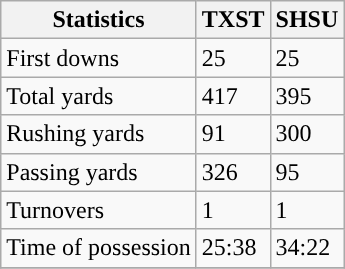<table class="wikitable" style="float: left;">
<tr>
<th>Statistics</th>
<th>TXST</th>
<th>SHSU</th>
</tr>
<tr>
<td>First downs</td>
<td>25</td>
<td>25</td>
</tr>
<tr>
<td>Total yards</td>
<td>417</td>
<td>395</td>
</tr>
<tr>
<td>Rushing yards</td>
<td>91</td>
<td>300</td>
</tr>
<tr>
<td>Passing yards</td>
<td>326</td>
<td>95</td>
</tr>
<tr>
<td>Turnovers</td>
<td>1</td>
<td>1</td>
</tr>
<tr>
<td>Time of possession</td>
<td>25:38</td>
<td>34:22</td>
</tr>
<tr>
</tr>
</table>
